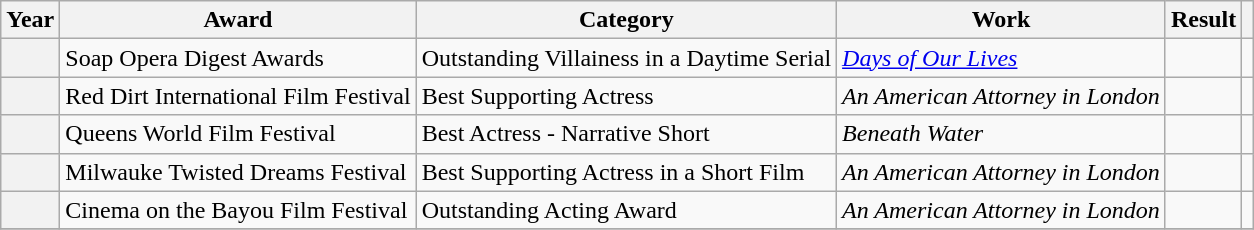<table class="wikitable sortable plainrowheaders">
<tr>
<th>Year</th>
<th>Award</th>
<th>Category</th>
<th>Work</th>
<th>Result</th>
<th scope="col" class="unsortable"></th>
</tr>
<tr>
<th scope="row"></th>
<td>Soap Opera Digest Awards</td>
<td>Outstanding Villainess in a Daytime Serial</td>
<td><em><a href='#'>Days of Our Lives</a></em></td>
<td></td>
<td></td>
</tr>
<tr>
<th scope="row"></th>
<td>Red Dirt International Film Festival</td>
<td>Best Supporting Actress</td>
<td><em>An American Attorney in London</em></td>
<td></td>
<td></td>
</tr>
<tr>
<th scope="row"></th>
<td>Queens World Film Festival</td>
<td>Best Actress - Narrative Short</td>
<td><em>Beneath Water</em></td>
<td></td>
<td></td>
</tr>
<tr>
<th scope="row"></th>
<td>Milwauke Twisted Dreams Festival</td>
<td>Best Supporting Actress in a Short Film</td>
<td><em>An American Attorney in London</em></td>
<td></td>
<td></td>
</tr>
<tr>
<th scope="row"></th>
<td>Cinema on the Bayou Film Festival</td>
<td>Outstanding Acting Award</td>
<td><em>An American Attorney in London</em></td>
<td></td>
<td></td>
</tr>
<tr>
</tr>
</table>
